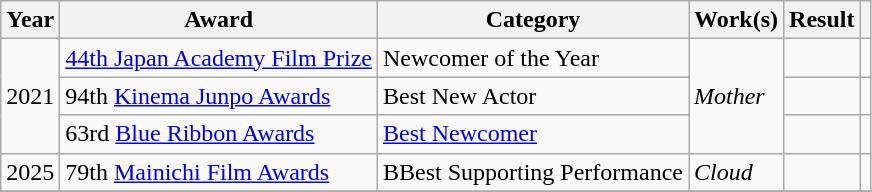<table class="wikitable">
<tr>
<th>Year</th>
<th>Award</th>
<th>Category</th>
<th>Work(s)</th>
<th>Result</th>
<th></th>
</tr>
<tr>
<td rowspan=3>2021</td>
<td><a href='#'>44th Japan Academy Film Prize</a></td>
<td>Newcomer of the Year</td>
<td rowspan=3><em>Mother</em></td>
<td></td>
<td></td>
</tr>
<tr>
<td>94th <a href='#'>Kinema Junpo Awards</a></td>
<td>Best New Actor</td>
<td></td>
<td></td>
</tr>
<tr>
<td>63rd <a href='#'>Blue Ribbon Awards</a></td>
<td><a href='#'>Best Newcomer</a></td>
<td></td>
<td></td>
</tr>
<tr>
<td>2025</td>
<td>79th <a href='#'>Mainichi Film Awards</a></td>
<td>BBest Supporting Performance</td>
<td><em>Cloud</em></td>
<td></td>
<td></td>
</tr>
<tr>
</tr>
</table>
